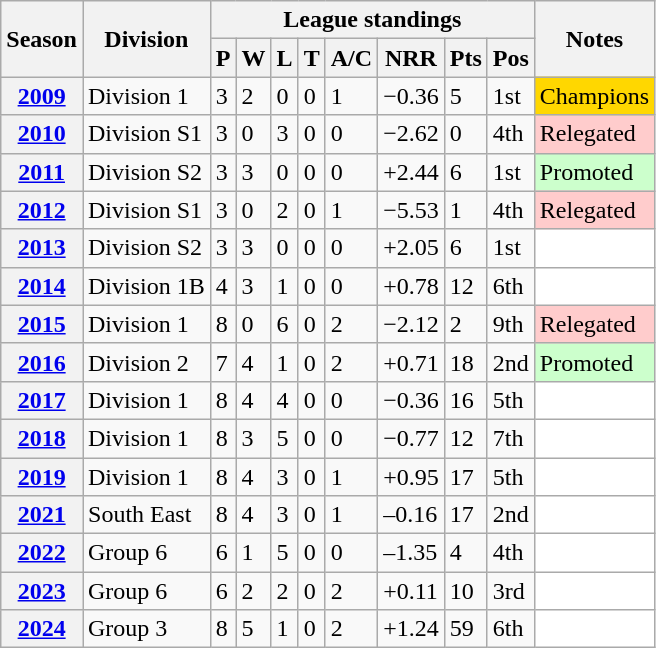<table class="wikitable sortable">
<tr>
<th scope="col" rowspan="2">Season</th>
<th scope="col" rowspan="2">Division</th>
<th scope="col" colspan="8">League standings</th>
<th scope="col" rowspan="2">Notes</th>
</tr>
<tr>
<th scope="col">P</th>
<th scope="col">W</th>
<th scope="col">L</th>
<th scope="col">T</th>
<th scope="col">A/C</th>
<th scope="col">NRR</th>
<th scope="col">Pts</th>
<th scope="col">Pos</th>
</tr>
<tr>
<th scope="row"><a href='#'>2009</a></th>
<td>Division 1</td>
<td>3</td>
<td>2</td>
<td>0</td>
<td>0</td>
<td>1</td>
<td>−0.36</td>
<td>5</td>
<td>1st</td>
<td style="background: gold;">Champions</td>
</tr>
<tr>
<th scope="row"><a href='#'>2010</a></th>
<td>Division S1</td>
<td>3</td>
<td>0</td>
<td>3</td>
<td>0</td>
<td>0</td>
<td>−2.62</td>
<td>0</td>
<td>4th</td>
<td style="background: #ffcccc;">Relegated</td>
</tr>
<tr>
<th scope="row"><a href='#'>2011</a></th>
<td>Division S2</td>
<td>3</td>
<td>3</td>
<td>0</td>
<td>0</td>
<td>0</td>
<td>+2.44</td>
<td>6</td>
<td>1st</td>
<td style="background: #cfc;">Promoted</td>
</tr>
<tr>
<th scope="row"><a href='#'>2012</a></th>
<td>Division S1</td>
<td>3</td>
<td>0</td>
<td>2</td>
<td>0</td>
<td>1</td>
<td>−5.53</td>
<td>1</td>
<td>4th</td>
<td style="background: #ffcccc;">Relegated</td>
</tr>
<tr>
<th scope="row"><a href='#'>2013</a></th>
<td>Division S2</td>
<td>3</td>
<td>3</td>
<td>0</td>
<td>0</td>
<td>0</td>
<td>+2.05</td>
<td>6</td>
<td>1st</td>
<td style="background: white;"></td>
</tr>
<tr>
<th scope="row"><a href='#'>2014</a></th>
<td>Division 1B</td>
<td>4</td>
<td>3</td>
<td>1</td>
<td>0</td>
<td>0</td>
<td>+0.78</td>
<td>12</td>
<td>6th</td>
<td style="background: white;"></td>
</tr>
<tr>
<th scope="row"><a href='#'>2015</a></th>
<td>Division 1</td>
<td>8</td>
<td>0</td>
<td>6</td>
<td>0</td>
<td>2</td>
<td>−2.12</td>
<td>2</td>
<td>9th</td>
<td style="background: #ffcccc;">Relegated</td>
</tr>
<tr>
<th scope="row"><a href='#'>2016</a></th>
<td>Division 2</td>
<td>7</td>
<td>4</td>
<td>1</td>
<td>0</td>
<td>2</td>
<td>+0.71</td>
<td>18</td>
<td>2nd</td>
<td style="background: #cfc;">Promoted</td>
</tr>
<tr>
<th scope="row"><a href='#'>2017</a></th>
<td>Division 1</td>
<td>8</td>
<td>4</td>
<td>4</td>
<td>0</td>
<td>0</td>
<td>−0.36</td>
<td>16</td>
<td>5th</td>
<td style="background: white;"></td>
</tr>
<tr>
<th scope="row"><a href='#'>2018</a></th>
<td>Division 1</td>
<td>8</td>
<td>3</td>
<td>5</td>
<td>0</td>
<td>0</td>
<td>−0.77</td>
<td>12</td>
<td>7th</td>
<td style="background: white;"></td>
</tr>
<tr>
<th scope="row"><a href='#'>2019</a></th>
<td>Division 1</td>
<td>8</td>
<td>4</td>
<td>3</td>
<td>0</td>
<td>1</td>
<td>+0.95</td>
<td>17</td>
<td>5th</td>
<td style="background: white;"></td>
</tr>
<tr>
<th scope="row"><a href='#'>2021</a></th>
<td>South East</td>
<td>8</td>
<td>4</td>
<td>3</td>
<td>0</td>
<td>1</td>
<td>–0.16</td>
<td>17</td>
<td>2nd</td>
<td style="background: white;"></td>
</tr>
<tr>
<th scope="row"><a href='#'>2022</a></th>
<td>Group 6</td>
<td>6</td>
<td>1</td>
<td>5</td>
<td>0</td>
<td>0</td>
<td>–1.35</td>
<td>4</td>
<td>4th</td>
<td style="background: white;"></td>
</tr>
<tr>
<th scope="row"><a href='#'>2023</a></th>
<td>Group 6</td>
<td>6</td>
<td>2</td>
<td>2</td>
<td>0</td>
<td>2</td>
<td>+0.11</td>
<td>10</td>
<td>3rd</td>
<td style="background: white;"></td>
</tr>
<tr>
<th scope="row"><a href='#'>2024</a></th>
<td>Group 3</td>
<td>8</td>
<td>5</td>
<td>1</td>
<td>0</td>
<td>2</td>
<td>+1.24</td>
<td>59</td>
<td>6th</td>
<td style="background: white;"></td>
</tr>
</table>
